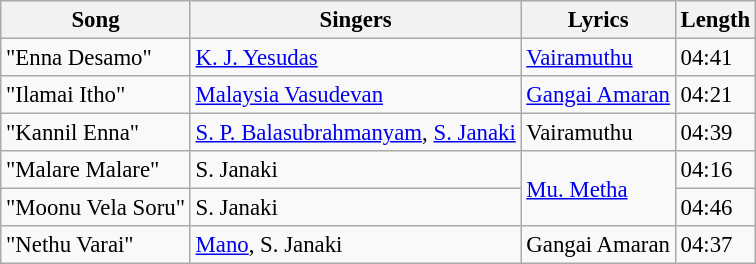<table class="wikitable" style="font-size:95%;">
<tr>
<th>Song</th>
<th>Singers</th>
<th>Lyrics</th>
<th>Length</th>
</tr>
<tr>
<td>"Enna Desamo"</td>
<td><a href='#'>K. J. Yesudas</a></td>
<td><a href='#'>Vairamuthu</a></td>
<td>04:41</td>
</tr>
<tr>
<td>"Ilamai Itho"</td>
<td><a href='#'>Malaysia Vasudevan</a></td>
<td><a href='#'>Gangai Amaran</a></td>
<td>04:21</td>
</tr>
<tr>
<td>"Kannil Enna"</td>
<td><a href='#'>S. P. Balasubrahmanyam</a>, <a href='#'>S. Janaki</a></td>
<td>Vairamuthu</td>
<td>04:39</td>
</tr>
<tr>
<td>"Malare Malare"</td>
<td>S. Janaki</td>
<td rowspan=2><a href='#'>Mu. Metha</a></td>
<td>04:16</td>
</tr>
<tr>
<td>"Moonu Vela Soru"</td>
<td>S. Janaki</td>
<td>04:46</td>
</tr>
<tr>
<td>"Nethu Varai"</td>
<td><a href='#'>Mano</a>, S. Janaki</td>
<td>Gangai Amaran</td>
<td>04:37</td>
</tr>
</table>
